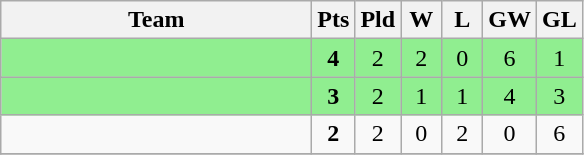<table class="wikitable" style="text-align:center">
<tr>
<th width=200>Team</th>
<th width=20>Pts</th>
<th width=20>Pld</th>
<th width=20>W</th>
<th width=20>L</th>
<th width=20>GW</th>
<th width=20>GL</th>
</tr>
<tr bgcolor=lightgreen>
<td style="text-align:left;"></td>
<td><strong>4</strong></td>
<td>2</td>
<td>2</td>
<td>0</td>
<td>6</td>
<td>1</td>
</tr>
<tr bgcolor=lightgreen>
<td style="text-align:left;"></td>
<td><strong>3</strong></td>
<td>2</td>
<td>1</td>
<td>1</td>
<td>4</td>
<td>3</td>
</tr>
<tr>
<td style="text-align:left;"></td>
<td><strong>2</strong></td>
<td>2</td>
<td>0</td>
<td>2</td>
<td>0</td>
<td>6</td>
</tr>
<tr>
</tr>
</table>
